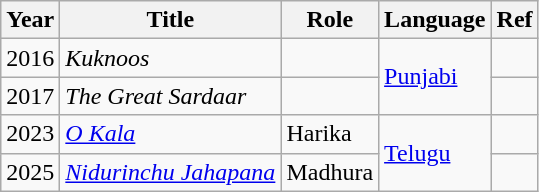<table class="wikitable sortable">
<tr>
<th>Year</th>
<th>Title</th>
<th>Role</th>
<th>Language</th>
<th>Ref</th>
</tr>
<tr>
<td>2016</td>
<td><em>Kuknoos</em></td>
<td></td>
<td rowspan="2"><a href='#'>Punjabi</a></td>
<td></td>
</tr>
<tr>
<td>2017</td>
<td><em>The Great Sardaar</em></td>
<td></td>
<td></td>
</tr>
<tr>
<td>2023</td>
<td><em><a href='#'>O Kala</a></em></td>
<td>Harika</td>
<td rowspan="2"><a href='#'>Telugu</a></td>
<td></td>
</tr>
<tr>
<td>2025</td>
<td><a href='#'><em>Nidurinchu Jahapana</em></a></td>
<td>Madhura</td>
<td></td>
</tr>
</table>
